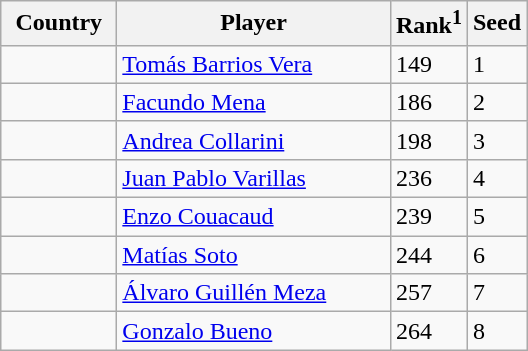<table class="sortable wikitable">
<tr>
<th width="70">Country</th>
<th width="175">Player</th>
<th>Rank<sup>1</sup></th>
<th>Seed</th>
</tr>
<tr>
<td></td>
<td><a href='#'>Tomás Barrios Vera</a></td>
<td>149</td>
<td>1</td>
</tr>
<tr>
<td></td>
<td><a href='#'>Facundo Mena</a></td>
<td>186</td>
<td>2</td>
</tr>
<tr>
<td></td>
<td><a href='#'>Andrea Collarini</a></td>
<td>198</td>
<td>3</td>
</tr>
<tr>
<td></td>
<td><a href='#'>Juan Pablo Varillas</a></td>
<td>236</td>
<td>4</td>
</tr>
<tr>
<td></td>
<td><a href='#'>Enzo Couacaud</a></td>
<td>239</td>
<td>5</td>
</tr>
<tr>
<td></td>
<td><a href='#'>Matías Soto</a></td>
<td>244</td>
<td>6</td>
</tr>
<tr>
<td></td>
<td><a href='#'>Álvaro Guillén Meza</a></td>
<td>257</td>
<td>7</td>
</tr>
<tr>
<td></td>
<td><a href='#'>Gonzalo Bueno</a></td>
<td>264</td>
<td>8</td>
</tr>
</table>
